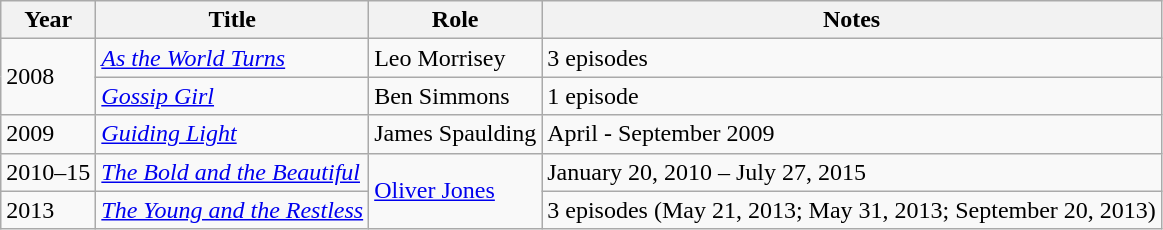<table class="wikitable sortable plainrowheaders">
<tr>
<th scope="col">Year</th>
<th scope="col">Title</th>
<th scope="col">Role</th>
<th scope="col" class="unsortable">Notes</th>
</tr>
<tr>
<td rowspan="2">2008</td>
<td><em><a href='#'>As the World Turns</a></em></td>
<td>Leo Morrisey</td>
<td>3 episodes</td>
</tr>
<tr>
<td><em><a href='#'>Gossip Girl</a></em></td>
<td>Ben Simmons</td>
<td>1 episode</td>
</tr>
<tr>
<td>2009</td>
<td><em><a href='#'>Guiding Light</a></em></td>
<td>James Spaulding</td>
<td>April - September 2009</td>
</tr>
<tr>
<td>2010–15</td>
<td><em><a href='#'>The Bold and the Beautiful</a></em></td>
<td rowspan="2"><a href='#'>Oliver Jones</a></td>
<td>January 20, 2010 – July 27, 2015</td>
</tr>
<tr>
<td>2013</td>
<td><em><a href='#'>The Young and the Restless</a></em></td>
<td>3 episodes (May 21, 2013; May 31, 2013; September 20, 2013)</td>
</tr>
</table>
